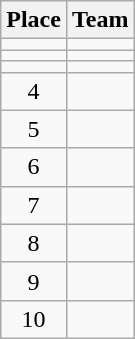<table class="wikitable">
<tr>
<th>Place</th>
<th>Team</th>
</tr>
<tr>
<td align=center></td>
<td></td>
</tr>
<tr>
<td align=center></td>
<td></td>
</tr>
<tr>
<td align=center></td>
<td></td>
</tr>
<tr>
<td align=center>4</td>
<td></td>
</tr>
<tr>
<td align=center>5</td>
<td></td>
</tr>
<tr>
<td align=center>6</td>
<td></td>
</tr>
<tr>
<td align=center>7</td>
<td></td>
</tr>
<tr>
<td align=center>8</td>
<td></td>
</tr>
<tr>
<td align=center>9</td>
<td></td>
</tr>
<tr>
<td align=center>10</td>
<td></td>
</tr>
</table>
